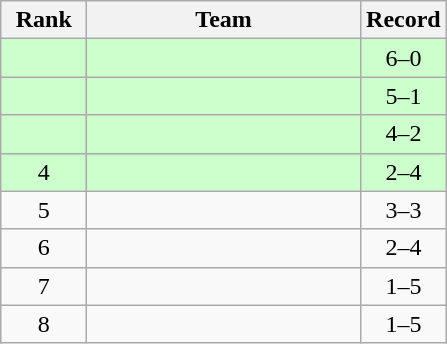<table class="wikitable" style="text-align: center">
<tr>
<th width=50>Rank</th>
<th width=175>Team</th>
<th width=50>Record</th>
</tr>
<tr bgcolor=ccffcc>
<td></td>
<td align=left></td>
<td>6–0</td>
</tr>
<tr bgcolor=ccffcc>
<td></td>
<td align=left></td>
<td>5–1</td>
</tr>
<tr bgcolor=ccffcc>
<td></td>
<td align=left></td>
<td>4–2</td>
</tr>
<tr bgcolor=ccffcc>
<td>4</td>
<td align=left></td>
<td>2–4</td>
</tr>
<tr>
<td>5</td>
<td align=left></td>
<td>3–3</td>
</tr>
<tr>
<td>6</td>
<td align=left></td>
<td>2–4</td>
</tr>
<tr>
<td>7</td>
<td align=left></td>
<td>1–5</td>
</tr>
<tr>
<td>8</td>
<td align=left></td>
<td>1–5</td>
</tr>
</table>
